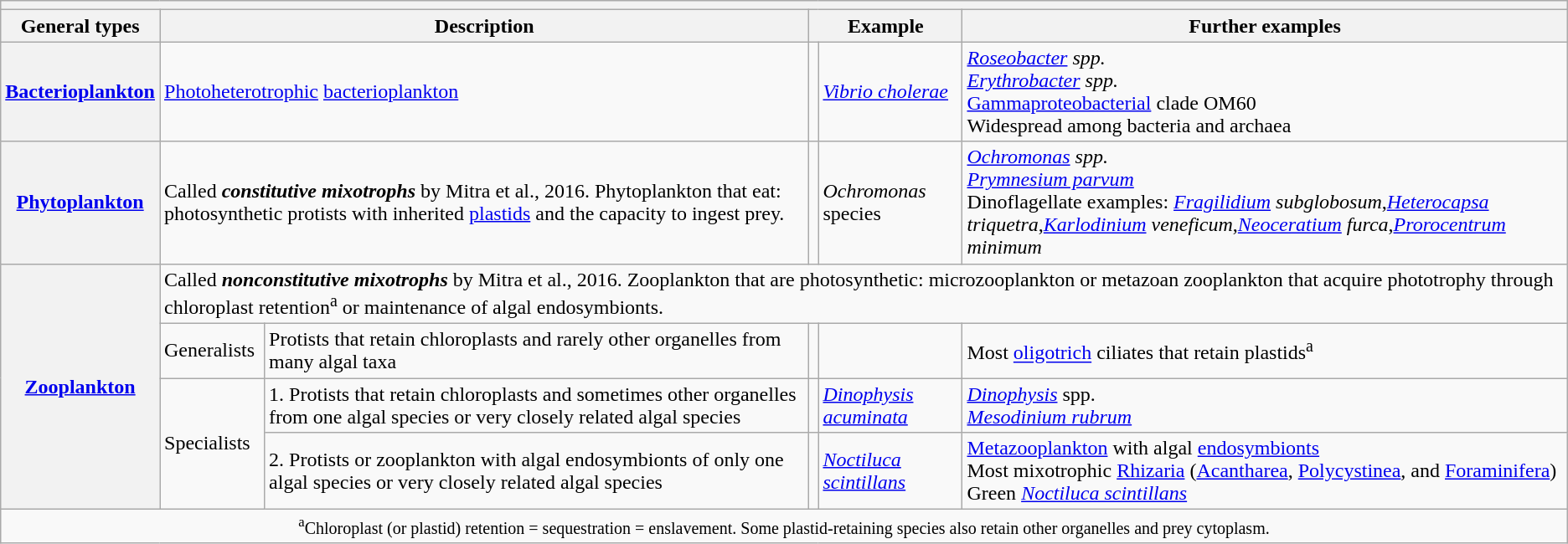<table class="wikitable">
<tr>
<th colspan=8></th>
</tr>
<tr>
<th>General types</th>
<th colspan=2>Description</th>
<th colspan=2>Example</th>
<th>Further examples</th>
</tr>
<tr>
<th><a href='#'>Bacterioplankton</a></th>
<td colspan=2><a href='#'>Photoheterotrophic</a> <a href='#'>bacterioplankton</a></td>
<td></td>
<td><em><a href='#'>Vibrio cholerae</a></em></td>
<td><em><a href='#'>Roseobacter</a> spp.</em><br><em><a href='#'>Erythrobacter</a> spp.</em><br><a href='#'>Gammaproteobacterial</a> clade OM60<br>Widespread among bacteria and archaea</td>
</tr>
<tr>
<th><a href='#'>Phytoplankton</a></th>
<td colspan=2>Called <strong><em>constitutive mixotrophs</em></strong> by Mitra et al., 2016. Phytoplankton that eat: photosynthetic protists with inherited <a href='#'>plastids</a> and the capacity to ingest prey.</td>
<td></td>
<td><em>Ochromonas</em> species</td>
<td><em><a href='#'>Ochromonas</a> spp.</em><br><em><a href='#'>Prymnesium parvum</a></em><br>Dinoflagellate examples: <em><a href='#'>Fragilidium</a> subglobosum</em>,<em><a href='#'>Heterocapsa</a> triquetra</em>,<em><a href='#'>Karlodinium</a> veneficum</em>,<em><a href='#'>Neoceratium</a> furca</em>,<em><a href='#'>Prorocentrum</a> minimum</em></td>
</tr>
<tr>
<th rowspan=4><a href='#'>Zooplankton</a></th>
<td colspan=5>Called <strong><em>nonconstitutive mixotrophs</em></strong> by Mitra et al., 2016. Zooplankton that are photosynthetic: microzooplankton or metazoan zooplankton that acquire phototrophy through chloroplast retention<sup>a</sup> or maintenance of algal endosymbionts.</td>
</tr>
<tr>
<td>Generalists</td>
<td>Protists that retain chloroplasts and rarely other organelles from many algal taxa</td>
<td></td>
<td></td>
<td>Most <a href='#'>oligotrich</a> ciliates that retain plastids<sup>a</sup></td>
</tr>
<tr>
<td rowspan=2>Specialists</td>
<td>1. Protists that retain chloroplasts and sometimes other organelles from one algal species or very closely related algal species</td>
<td></td>
<td><em><a href='#'>Dinophysis acuminata</a></em></td>
<td><em><a href='#'>Dinophysis</a></em> spp.<br><em><a href='#'>Mesodinium rubrum</a></em></td>
</tr>
<tr>
<td>2. Protists or zooplankton with algal endosymbionts of only one algal species or very closely related algal species</td>
<td></td>
<td><em><a href='#'>Noctiluca scintillans</a></em></td>
<td><a href='#'>Metazooplankton</a> with algal <a href='#'>endosymbionts</a><br>Most mixotrophic <a href='#'>Rhizaria</a> (<a href='#'>Acantharea</a>, <a href='#'>Polycystinea</a>, and <a href='#'>Foraminifera</a>)<br>Green <em><a href='#'>Noctiluca scintillans</a></em></td>
</tr>
<tr>
<td colspan="7" style="text-align: center;"><small><sup>a</sup>Chloroplast (or plastid) retention = sequestration = enslavement. Some plastid-retaining species also retain other organelles and prey cytoplasm.</small></td>
</tr>
</table>
